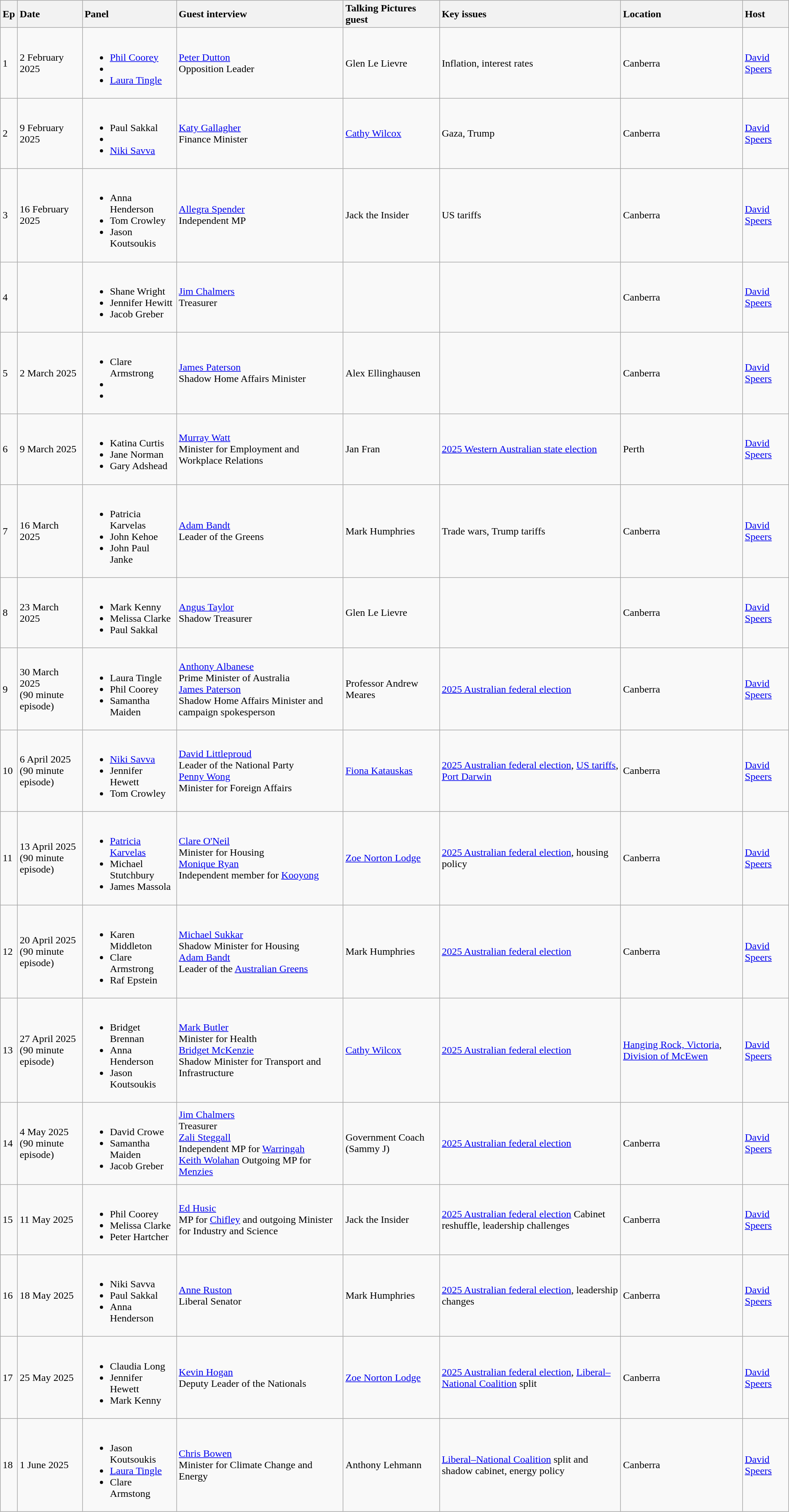<table class="wikitable sortable">
<tr>
<th style="text-align:left;">Ep</th>
<th style="text-align:left;">Date</th>
<th style="text-align:left;">Panel</th>
<th style="text-align:left;">Guest interview</th>
<th style="text-align:left;">Talking Pictures guest</th>
<th style="text-align:left;">Key issues</th>
<th style="text-align:left;">Location</th>
<th style="text-align:left;">Host</th>
</tr>
<tr>
<td>1</td>
<td>2 February 2025</td>
<td><br><ul><li><a href='#'>Phil Coorey</a></li><li></li><li><a href='#'>Laura Tingle</a></li></ul></td>
<td><a href='#'>Peter Dutton</a><br>Opposition Leader</td>
<td>Glen Le Lievre</td>
<td>Inflation, interest rates</td>
<td>Canberra</td>
<td><a href='#'>David Speers</a></td>
</tr>
<tr>
<td>2</td>
<td>9 February 2025</td>
<td><br><ul><li>Paul Sakkal</li><li></li><li><a href='#'>Niki Savva</a></li></ul></td>
<td><a href='#'>Katy Gallagher</a><br>Finance Minister</td>
<td><a href='#'>Cathy Wilcox</a></td>
<td>Gaza, Trump</td>
<td>Canberra</td>
<td><a href='#'>David Speers</a></td>
</tr>
<tr>
<td>3</td>
<td>16 February 2025</td>
<td><br><ul><li>Anna Henderson</li><li>Tom Crowley</li><li>Jason Koutsoukis</li></ul></td>
<td><a href='#'>Allegra Spender</a><br>Independent MP</td>
<td>Jack the Insider</td>
<td>US tariffs</td>
<td>Canberra</td>
<td><a href='#'>David Speers</a></td>
</tr>
<tr>
<td>4</td>
<td></td>
<td><br><ul><li>Shane Wright</li><li>Jennifer Hewitt</li><li>Jacob Greber</li></ul></td>
<td><a href='#'>Jim Chalmers</a><br>Treasurer</td>
<td></td>
<td></td>
<td>Canberra</td>
<td><a href='#'>David Speers</a></td>
</tr>
<tr>
<td>5</td>
<td>2 March 2025</td>
<td><br><ul><li>Clare Armstrong</li><li></li><li></li></ul></td>
<td><a href='#'>James Paterson</a><br>Shadow Home Affairs Minister</td>
<td>Alex Ellinghausen</td>
<td></td>
<td>Canberra</td>
<td><a href='#'>David Speers</a></td>
</tr>
<tr>
<td>6</td>
<td>9 March 2025</td>
<td><br><ul><li>Katina Curtis</li><li>Jane Norman</li><li>Gary Adshead</li></ul></td>
<td><a href='#'>Murray Watt</a><br>Minister for Employment and Workplace Relations</td>
<td>Jan Fran</td>
<td><a href='#'>2025 Western Australian state election</a></td>
<td>Perth</td>
<td><a href='#'>David Speers</a></td>
</tr>
<tr>
<td>7</td>
<td>16 March 2025</td>
<td><br><ul><li>Patricia Karvelas</li><li>John Kehoe</li><li>John Paul Janke</li></ul></td>
<td><a href='#'>Adam Bandt</a><br>Leader of the Greens</td>
<td>Mark Humphries</td>
<td>Trade wars, Trump tariffs</td>
<td>Canberra</td>
<td><a href='#'>David Speers</a></td>
</tr>
<tr>
<td>8</td>
<td>23 March 2025</td>
<td><br><ul><li>Mark Kenny</li><li>Melissa Clarke</li><li>Paul Sakkal</li></ul></td>
<td><a href='#'>Angus Taylor</a><br>Shadow Treasurer</td>
<td>Glen Le Lievre</td>
<td></td>
<td>Canberra</td>
<td><a href='#'>David Speers</a></td>
</tr>
<tr>
<td>9</td>
<td>30 March 2025<br>(90 minute episode)</td>
<td><br><ul><li>Laura Tingle</li><li>Phil Coorey</li><li>Samantha Maiden</li></ul></td>
<td><a href='#'>Anthony Albanese</a><br>Prime Minister of Australia<br><a href='#'>James Paterson</a><br>Shadow Home Affairs Minister and campaign spokesperson</td>
<td>Professor Andrew Meares</td>
<td><a href='#'>2025 Australian federal election</a></td>
<td>Canberra</td>
<td><a href='#'>David Speers</a></td>
</tr>
<tr>
<td>10</td>
<td>6 April 2025<br>(90 minute episode)</td>
<td><br><ul><li><a href='#'>Niki Savva</a></li><li>Jennifer Hewett</li><li>Tom Crowley</li></ul></td>
<td><a href='#'>David Littleproud</a><br>Leader of the National Party<br><a href='#'>Penny Wong</a><br>Minister for Foreign Affairs</td>
<td><a href='#'>Fiona Katauskas</a></td>
<td><a href='#'>2025 Australian federal election</a>, <a href='#'>US tariffs</a>, <a href='#'>Port Darwin</a></td>
<td>Canberra</td>
<td><a href='#'>David Speers</a></td>
</tr>
<tr>
<td>11</td>
<td>13 April 2025<br>(90 minute episode)</td>
<td><br><ul><li><a href='#'>Patricia Karvelas</a></li><li>Michael Stutchbury</li><li>James Massola</li></ul></td>
<td><a href='#'>Clare O'Neil</a><br>Minister for Housing<br><a href='#'>Monique Ryan</a><br>Independent member for <a href='#'>Kooyong</a></td>
<td><a href='#'>Zoe Norton Lodge</a></td>
<td><a href='#'>2025 Australian federal election</a>, housing policy</td>
<td>Canberra</td>
<td><a href='#'>David Speers</a></td>
</tr>
<tr>
<td>12</td>
<td>20 April 2025<br>(90 minute episode)</td>
<td><br><ul><li>Karen Middleton</li><li>Clare Armstrong</li><li>Raf Epstein</li></ul></td>
<td><a href='#'>Michael Sukkar</a><br>Shadow Minister for Housing<br><a href='#'>Adam Bandt</a><br>Leader of the <a href='#'>Australian Greens</a></td>
<td>Mark Humphries</td>
<td><a href='#'>2025 Australian federal election</a></td>
<td>Canberra</td>
<td><a href='#'>David Speers</a></td>
</tr>
<tr>
<td>13</td>
<td>27 April 2025<br>(90 minute episode)</td>
<td><br><ul><li>Bridget Brennan</li><li>Anna Henderson</li><li>Jason Koutsoukis</li></ul></td>
<td><a href='#'>Mark Butler</a><br>Minister for Health<br><a href='#'>Bridget McKenzie</a><br>Shadow Minister for Transport and Infrastructure</td>
<td><a href='#'>Cathy Wilcox</a></td>
<td><a href='#'>2025 Australian federal election</a></td>
<td><a href='#'>Hanging Rock, Victoria</a>, <a href='#'>Division of McEwen</a></td>
<td><a href='#'>David Speers</a></td>
</tr>
<tr>
<td>14</td>
<td>4 May 2025<br>(90 minute episode)</td>
<td><br><ul><li>David Crowe</li><li>Samantha Maiden</li><li>Jacob Greber</li></ul></td>
<td><a href='#'>Jim Chalmers</a><br>Treasurer<br><a href='#'>Zali Steggall</a><br>Independent MP for <a href='#'>Warringah</a><br><a href='#'>Keith Wolahan</a> Outgoing MP for <a href='#'>Menzies</a></td>
<td>Government Coach (Sammy J)</td>
<td><a href='#'>2025 Australian federal election</a></td>
<td>Canberra</td>
<td><a href='#'>David Speers</a></td>
</tr>
<tr>
<td>15</td>
<td>11 May 2025</td>
<td><br><ul><li>Phil Coorey</li><li>Melissa Clarke</li><li>Peter Hartcher</li></ul></td>
<td><a href='#'>Ed Husic</a><br> MP for <a href='#'>Chifley</a> and outgoing Minister for Industry and Science</td>
<td>Jack the Insider</td>
<td><a href='#'>2025 Australian federal election</a> Cabinet reshuffle, leadership challenges</td>
<td>Canberra</td>
<td><a href='#'>David Speers</a></td>
</tr>
<tr>
<td>16</td>
<td>18 May 2025 </td>
<td><br><ul><li>Niki Savva</li><li>Paul Sakkal</li><li>Anna Henderson</li></ul></td>
<td><a href='#'>Anne Ruston</a><br>Liberal Senator</td>
<td>Mark Humphries</td>
<td><a href='#'>2025 Australian federal election</a>, leadership changes</td>
<td>Canberra</td>
<td><a href='#'>David Speers</a></td>
</tr>
<tr>
<td>17</td>
<td>25 May 2025</td>
<td><br><ul><li>Claudia Long</li><li>Jennifer Hewett</li><li>Mark Kenny</li></ul></td>
<td><a href='#'>Kevin Hogan</a><br>Deputy Leader of the Nationals</td>
<td><a href='#'>Zoe Norton Lodge</a></td>
<td><a href='#'>2025 Australian federal election</a>, <a href='#'>Liberal–National Coalition</a> split</td>
<td>Canberra</td>
<td><a href='#'>David Speers</a></td>
</tr>
<tr>
<td>18</td>
<td>1 June 2025</td>
<td><br><ul><li>Jason Koutsoukis</li><li><a href='#'>Laura Tingle</a></li><li>Clare Armstong</li></ul></td>
<td><a href='#'>Chris Bowen</a><br> Minister for Climate Change and Energy</td>
<td>Anthony Lehmann</td>
<td><a href='#'>Liberal–National Coalition</a> split and shadow cabinet, energy policy</td>
<td>Canberra</td>
<td><a href='#'>David Speers</a></td>
</tr>
</table>
